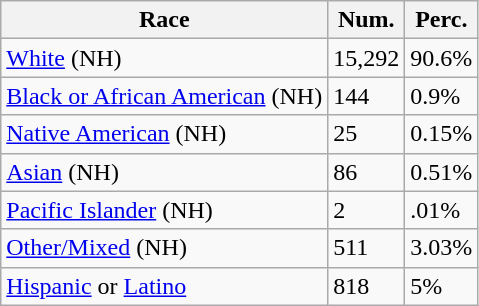<table class="wikitable">
<tr>
<th>Race</th>
<th>Num.</th>
<th>Perc.</th>
</tr>
<tr>
<td><a href='#'>White</a> (NH)</td>
<td>15,292</td>
<td>90.6%</td>
</tr>
<tr>
<td><a href='#'>Black or African American</a> (NH)</td>
<td>144</td>
<td>0.9%</td>
</tr>
<tr>
<td><a href='#'>Native American</a> (NH)</td>
<td>25</td>
<td>0.15%</td>
</tr>
<tr>
<td><a href='#'>Asian</a> (NH)</td>
<td>86</td>
<td>0.51%</td>
</tr>
<tr>
<td><a href='#'>Pacific Islander</a> (NH)</td>
<td>2</td>
<td>.01%</td>
</tr>
<tr>
<td><a href='#'>Other/Mixed</a> (NH)</td>
<td>511</td>
<td>3.03%</td>
</tr>
<tr>
<td><a href='#'>Hispanic</a> or <a href='#'>Latino</a></td>
<td>818</td>
<td>5%</td>
</tr>
</table>
